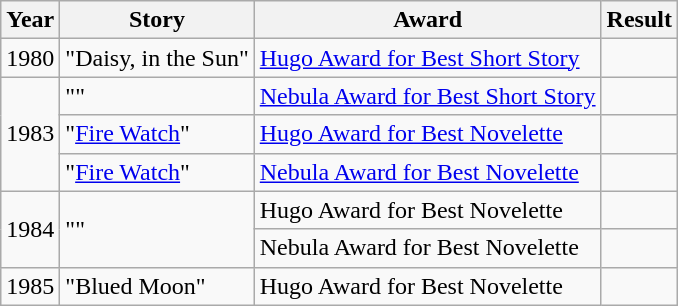<table class="wikitable">
<tr>
<th>Year</th>
<th>Story</th>
<th>Award</th>
<th>Result</th>
</tr>
<tr>
<td>1980</td>
<td>"Daisy, in the Sun"</td>
<td><a href='#'>Hugo Award for Best Short Story</a></td>
<td></td>
</tr>
<tr>
<td rowspan="3">1983</td>
<td>""</td>
<td><a href='#'>Nebula Award for Best Short Story</a></td>
<td></td>
</tr>
<tr>
<td>"<a href='#'>Fire Watch</a>"</td>
<td><a href='#'>Hugo Award for Best Novelette</a></td>
<td></td>
</tr>
<tr>
<td>"<a href='#'>Fire Watch</a>"</td>
<td><a href='#'>Nebula Award for Best Novelette</a></td>
<td></td>
</tr>
<tr>
<td rowspan="2">1984</td>
<td rowspan="2">""</td>
<td>Hugo Award for Best Novelette</td>
<td></td>
</tr>
<tr>
<td>Nebula Award for Best Novelette</td>
<td></td>
</tr>
<tr>
<td>1985</td>
<td>"Blued Moon"</td>
<td>Hugo Award for Best Novelette</td>
<td></td>
</tr>
</table>
